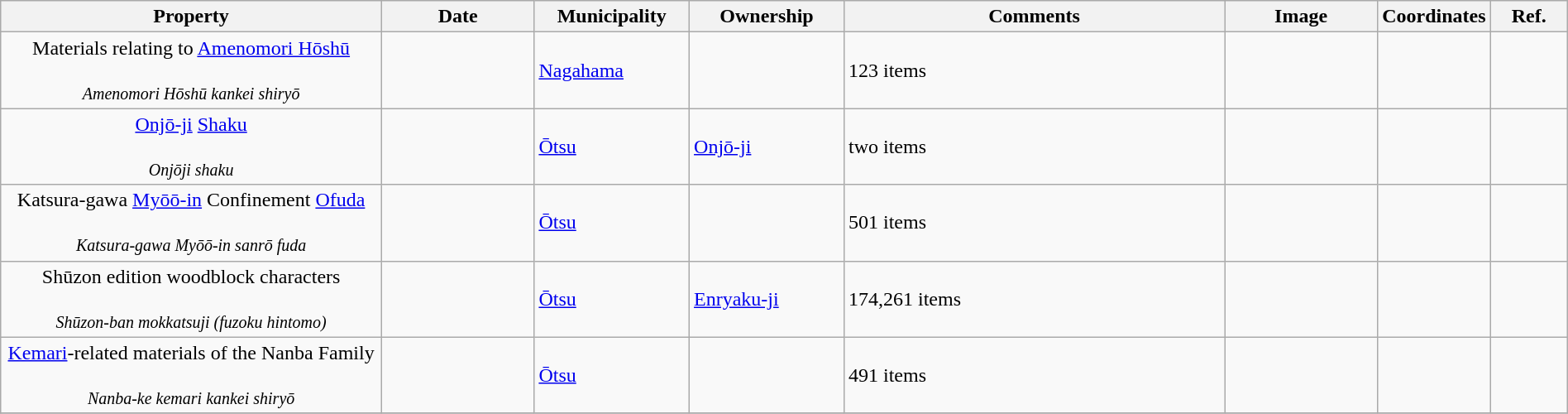<table class="wikitable sortable"  style="width:100%;">
<tr>
<th width="25%" align="left">Property</th>
<th width="10%" align="left" data-sort-type="number">Date</th>
<th width="10%" align="left">Municipality</th>
<th width="10%" align="left">Ownership</th>
<th width="25%" align="left" class="unsortable">Comments</th>
<th width="10%" align="left" class="unsortable">Image</th>
<th width="5%" align="left" class="unsortable">Coordinates</th>
<th width="5%" align="left" class="unsortable">Ref.</th>
</tr>
<tr>
<td align="center">Materials relating to <a href='#'>Amenomori Hōshū</a><br><br><small><em>Amenomori Hōshū kankei shiryō</em></small></td>
<td></td>
<td><a href='#'>Nagahama</a></td>
<td></td>
<td>123 items</td>
<td></td>
<td></td>
<td></td>
</tr>
<tr>
<td align="center"><a href='#'>Onjō-ji</a> <a href='#'>Shaku</a><br><br><small><em>Onjōji shaku</em></small></td>
<td></td>
<td><a href='#'>Ōtsu</a></td>
<td><a href='#'>Onjō-ji</a></td>
<td>two items</td>
<td></td>
<td></td>
<td></td>
</tr>
<tr>
<td align="center">Katsura-gawa <a href='#'>Myōō-in</a> Confinement <a href='#'>Ofuda</a><br><br><small><em>Katsura-gawa Myōō-in sanrō fuda</em></small></td>
<td></td>
<td><a href='#'>Ōtsu</a></td>
<td></td>
<td>501 items</td>
<td></td>
<td></td>
<td></td>
</tr>
<tr>
<td align="center">Shūzon edition woodblock characters<br><br><small><em>Shūzon-ban mokkatsuji (fuzoku hintomo)</em></small></td>
<td></td>
<td><a href='#'>Ōtsu</a></td>
<td><a href='#'>Enryaku-ji</a></td>
<td>174,261 items</td>
<td></td>
<td></td>
<td></td>
</tr>
<tr>
<td align="center"><a href='#'>Kemari</a>-related materials of the Nanba Family<br><br><small><em>Nanba-ke kemari kankei shiryō</em></small></td>
<td></td>
<td><a href='#'>Ōtsu</a></td>
<td></td>
<td>491 items</td>
<td></td>
<td></td>
<td></td>
</tr>
<tr>
</tr>
</table>
